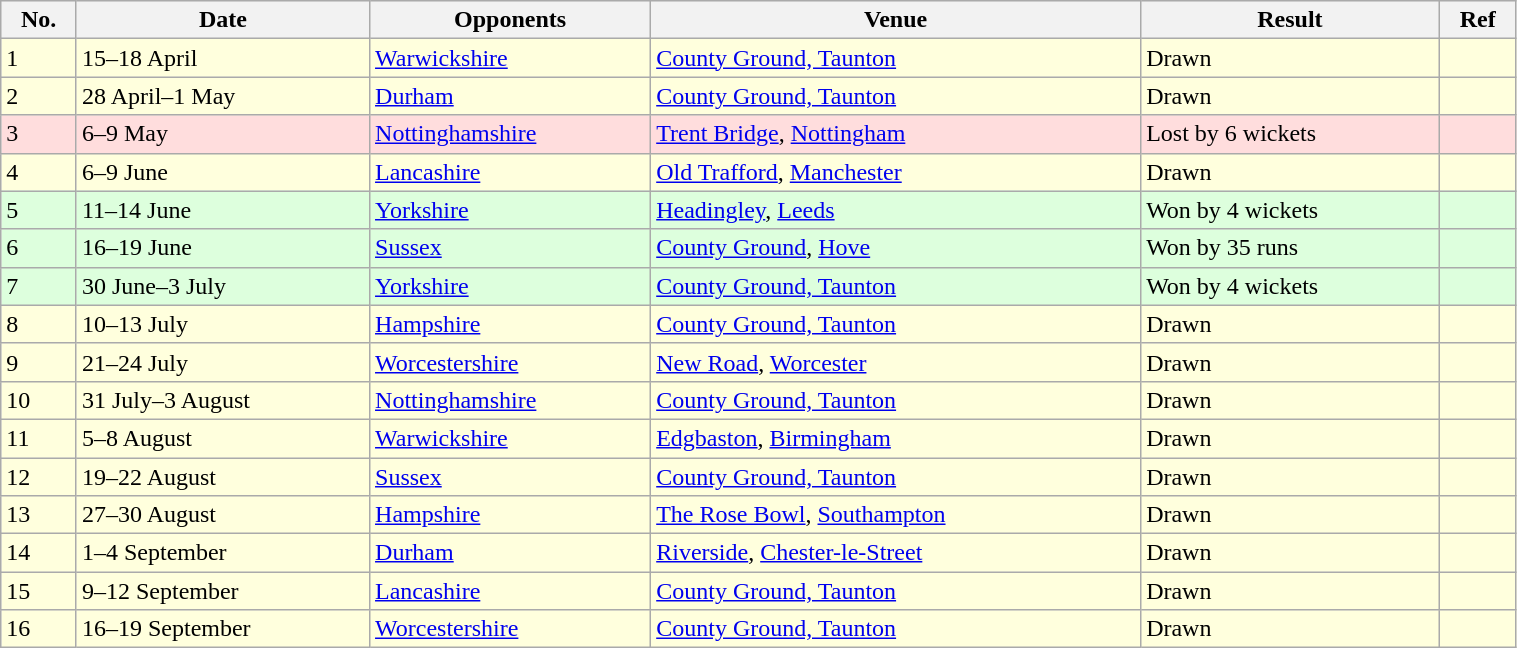<table class="wikitable" style="width:80%;">
<tr bgcolor="#efefef">
<th scope="col">No.</th>
<th scope="col">Date</th>
<th scope="col">Opponents</th>
<th scope="col">Venue</th>
<th scope="col">Result</th>
<th scope="col">Ref</th>
</tr>
<tr bgcolor="#ffffdd">
<td>1</td>
<td>15–18 April</td>
<td><a href='#'>Warwickshire</a></td>
<td><a href='#'>County Ground, Taunton</a></td>
<td>Drawn</td>
<td></td>
</tr>
<tr bgcolor="#ffffdd">
<td>2</td>
<td>28 April–1 May</td>
<td><a href='#'>Durham</a></td>
<td><a href='#'>County Ground, Taunton</a></td>
<td>Drawn</td>
<td></td>
</tr>
<tr bgcolor="#ffdddd">
<td>3</td>
<td>6–9 May</td>
<td><a href='#'>Nottinghamshire</a></td>
<td><a href='#'>Trent Bridge</a>, <a href='#'>Nottingham</a></td>
<td>Lost by 6 wickets</td>
<td></td>
</tr>
<tr bgcolor="#ffffdd">
<td>4</td>
<td>6–9 June</td>
<td><a href='#'>Lancashire</a></td>
<td><a href='#'>Old Trafford</a>, <a href='#'>Manchester</a></td>
<td>Drawn</td>
<td></td>
</tr>
<tr bgcolor="#ddffdd">
<td>5</td>
<td>11–14 June</td>
<td><a href='#'>Yorkshire</a></td>
<td><a href='#'>Headingley</a>, <a href='#'>Leeds</a></td>
<td>Won by 4 wickets</td>
<td></td>
</tr>
<tr bgcolor="#ddffdd">
<td>6</td>
<td>16–19 June</td>
<td><a href='#'>Sussex</a></td>
<td><a href='#'>County Ground</a>, <a href='#'>Hove</a></td>
<td>Won by 35 runs</td>
<td></td>
</tr>
<tr bgcolor="#ddffdd">
<td>7</td>
<td>30 June–3 July</td>
<td><a href='#'>Yorkshire</a></td>
<td><a href='#'>County Ground, Taunton</a></td>
<td>Won by 4 wickets</td>
<td></td>
</tr>
<tr bgcolor="#ffffdd">
<td>8</td>
<td>10–13 July</td>
<td><a href='#'>Hampshire</a></td>
<td><a href='#'>County Ground, Taunton</a></td>
<td>Drawn</td>
<td></td>
</tr>
<tr bgcolor="#ffffdd">
<td>9</td>
<td>21–24 July</td>
<td><a href='#'>Worcestershire</a></td>
<td><a href='#'>New Road</a>, <a href='#'>Worcester</a></td>
<td>Drawn</td>
<td></td>
</tr>
<tr bgcolor="#ffffdd">
<td>10</td>
<td>31 July–3 August</td>
<td><a href='#'>Nottinghamshire</a></td>
<td><a href='#'>County Ground, Taunton</a></td>
<td>Drawn</td>
<td></td>
</tr>
<tr bgcolor="#ffffdd">
<td>11</td>
<td>5–8 August</td>
<td><a href='#'>Warwickshire</a></td>
<td><a href='#'>Edgbaston</a>, <a href='#'>Birmingham</a></td>
<td>Drawn</td>
<td></td>
</tr>
<tr bgcolor="#ffffdd">
<td>12</td>
<td>19–22 August</td>
<td><a href='#'>Sussex</a></td>
<td><a href='#'>County Ground, Taunton</a></td>
<td>Drawn</td>
<td></td>
</tr>
<tr bgcolor="#ffffdd">
<td>13</td>
<td>27–30 August</td>
<td><a href='#'>Hampshire</a></td>
<td><a href='#'>The Rose Bowl</a>, <a href='#'>Southampton</a></td>
<td>Drawn</td>
<td></td>
</tr>
<tr bgcolor="#ffffdd">
<td>14</td>
<td>1–4 September</td>
<td><a href='#'>Durham</a></td>
<td><a href='#'>Riverside</a>, <a href='#'>Chester-le-Street</a></td>
<td>Drawn</td>
<td></td>
</tr>
<tr bgcolor="#ffffdd">
<td>15</td>
<td>9–12 September</td>
<td><a href='#'>Lancashire</a></td>
<td><a href='#'>County Ground, Taunton</a></td>
<td>Drawn</td>
<td></td>
</tr>
<tr bgcolor="#ffffdd">
<td>16</td>
<td>16–19 September</td>
<td><a href='#'>Worcestershire</a></td>
<td><a href='#'>County Ground, Taunton</a></td>
<td>Drawn</td>
<td></td>
</tr>
</table>
